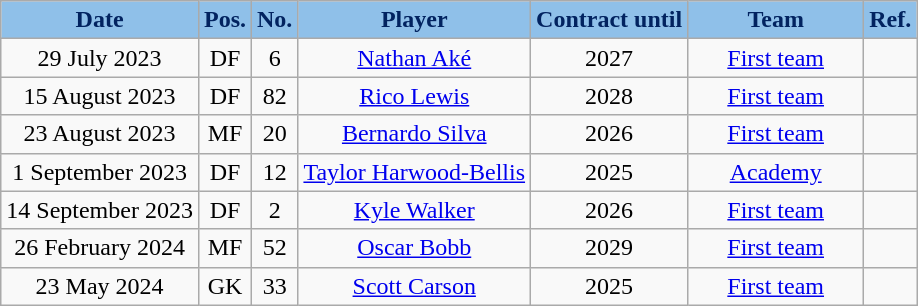<table class="wikitable" style="text-align:center; font-size:100%; ">
<tr>
<th style="background:#8FC0E9; color:#022360;"><strong>Date</strong></th>
<th style="background:#8FC0E9; color:#022360;"><strong>Pos.</strong></th>
<th style="background:#8FC0E9; color:#022360;"><strong>No.</strong></th>
<th style="background:#8FC0E9; color:#022360;"><strong>Player</strong></th>
<th style="background:#8FC0E9; color:#022360;"><strong>Contract until</strong></th>
<th style="background:#8FC0E9; color:#022360; width:110px;"><strong>Team</strong></th>
<th style="background:#8FC0E9; color:#022360;"><strong>Ref.</strong></th>
</tr>
<tr>
<td>29 July 2023</td>
<td style="text-align:center;">DF</td>
<td style="text-align:center;">6</td>
<td> <a href='#'>Nathan Aké</a></td>
<td>2027</td>
<td><a href='#'>First team</a></td>
<td></td>
</tr>
<tr>
<td>15 August 2023</td>
<td style="text-align:center;">DF</td>
<td style="text-align:center;">82</td>
<td> <a href='#'>Rico Lewis</a></td>
<td>2028</td>
<td><a href='#'>First team</a></td>
<td></td>
</tr>
<tr>
<td>23 August 2023</td>
<td style="text-align:center;">MF</td>
<td style="text-align:center;">20</td>
<td> <a href='#'>Bernardo Silva</a></td>
<td>2026</td>
<td><a href='#'>First team</a></td>
<td></td>
</tr>
<tr>
<td>1 September 2023</td>
<td style="text-align:center;">DF</td>
<td style="text-align:center;">12</td>
<td> <a href='#'>Taylor Harwood-Bellis</a></td>
<td>2025</td>
<td><a href='#'>Academy</a></td>
<td></td>
</tr>
<tr>
<td>14 September 2023</td>
<td>DF</td>
<td>2</td>
<td> <a href='#'>Kyle Walker</a></td>
<td>2026</td>
<td><a href='#'>First team</a></td>
<td></td>
</tr>
<tr>
<td>26 February 2024</td>
<td>MF</td>
<td>52</td>
<td> <a href='#'>Oscar Bobb</a></td>
<td>2029</td>
<td><a href='#'>First team</a></td>
<td></td>
</tr>
<tr>
<td>23 May 2024</td>
<td>GK</td>
<td>33</td>
<td> <a href='#'>Scott Carson</a></td>
<td>2025</td>
<td><a href='#'>First team</a></td>
<td></td>
</tr>
</table>
